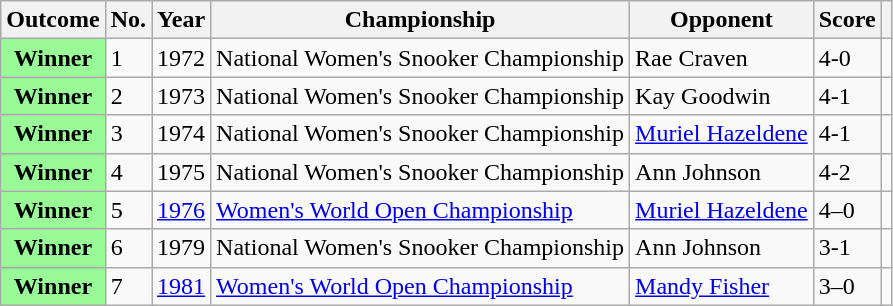<table class="wikitable sortable">
<tr>
<th scope=col>Outcome</th>
<th scope=col>No.</th>
<th scope=col>Year</th>
<th scope=col>Championship</th>
<th scope=col>Opponent</th>
<th scope=col>Score</th>
<th scope="col" class=unsortable></th>
</tr>
<tr>
<th scope="row" style="background:#98FB98">Winner</th>
<td>1</td>
<td>1972</td>
<td>National Women's Snooker Championship</td>
<td>Rae Craven</td>
<td>4-0</td>
<td></td>
</tr>
<tr>
<th scope="row" style="background:#98FB98">Winner</th>
<td>2</td>
<td>1973</td>
<td>National Women's Snooker Championship</td>
<td>Kay Goodwin</td>
<td>4-1</td>
<td></td>
</tr>
<tr>
<th scope="row" style="background:#98FB98">Winner</th>
<td>3</td>
<td>1974</td>
<td>National Women's Snooker Championship</td>
<td><a href='#'>Muriel Hazeldene</a></td>
<td>4-1</td>
<td></td>
</tr>
<tr>
<th scope="row" style="background:#98FB98">Winner</th>
<td>4</td>
<td>1975</td>
<td>National Women's Snooker Championship</td>
<td>Ann Johnson</td>
<td>4-2</td>
<td></td>
</tr>
<tr>
<th scope="row" style="background:#98FB98">Winner</th>
<td>5</td>
<td><a href='#'>1976</a></td>
<td><a href='#'>Women's World Open Championship</a></td>
<td><a href='#'>Muriel Hazeldene</a></td>
<td>4–0</td>
<td></td>
</tr>
<tr>
<th scope="row" style="background:#98FB98">Winner</th>
<td>6</td>
<td>1979</td>
<td>National Women's Snooker Championship</td>
<td>Ann Johnson</td>
<td>3-1</td>
<td></td>
</tr>
<tr>
<th scope="row" style="background:#98FB98">Winner</th>
<td>7</td>
<td><a href='#'>1981</a></td>
<td><a href='#'>Women's World Open Championship</a></td>
<td><a href='#'>Mandy Fisher</a></td>
<td>3–0</td>
<td></td>
</tr>
</table>
